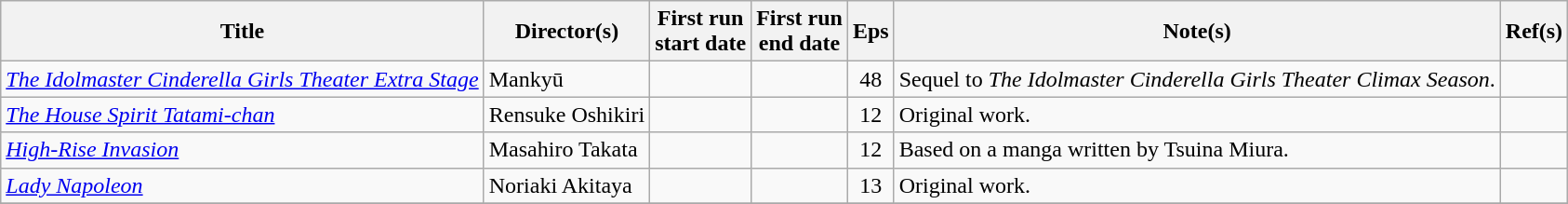<table class="wikitable sortable">
<tr>
<th scope="col">Title</th>
<th scope="col">Director(s)</th>
<th scope="col">First run<br>start date</th>
<th scope="col">First run<br>end date</th>
<th scope="col" class="unsortable">Eps</th>
<th scope="col" class="unsortable">Note(s)</th>
<th scope="col" class="unsortable">Ref(s)</th>
</tr>
<tr>
<td><em><a href='#'>The Idolmaster Cinderella Girls Theater Extra Stage</a></em></td>
<td>Mankyū</td>
<td></td>
<td></td>
<td style="text-align:center">48</td>
<td>Sequel to <em>The Idolmaster Cinderella Girls Theater Climax Season</em>.</td>
<td style="text-align:center"></td>
</tr>
<tr>
<td><em><a href='#'>The House Spirit Tatami-chan</a></em></td>
<td>Rensuke Oshikiri</td>
<td></td>
<td></td>
<td style="text-align:center">12</td>
<td>Original work.</td>
<td style="text-align:center"></td>
</tr>
<tr>
<td><em><a href='#'>High-Rise Invasion</a></em></td>
<td>Masahiro Takata</td>
<td></td>
<td></td>
<td style="text-align:center">12</td>
<td>Based on a manga written by Tsuina Miura.</td>
<td style="text-align:center"></td>
</tr>
<tr>
<td><em><a href='#'>Lady Napoleon</a></em></td>
<td>Noriaki Akitaya</td>
<td></td>
<td></td>
<td style="text-align:center">13</td>
<td>Original work.</td>
<td style="text-align:center"></td>
</tr>
<tr>
</tr>
</table>
